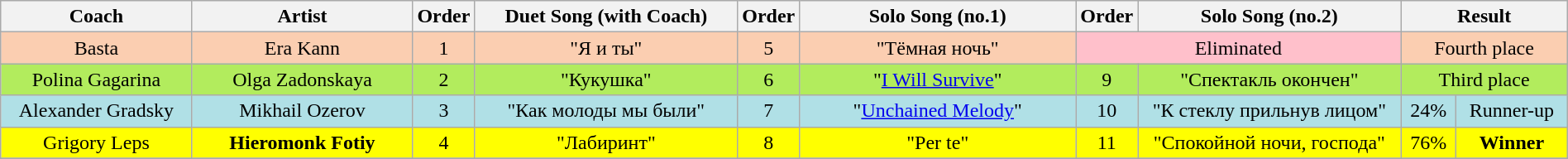<table class="wikitable" style="text-align:center; width:100%;">
<tr>
<th scope="col" width="13%">Coach</th>
<th scope="col" width="15%">Artist</th>
<th scope="col" width="02%">Order</th>
<th scope="col" width="18%">Duet Song (with Coach)</th>
<th scope="col" width="02%">Order</th>
<th scope="col" width="19%">Solo Song (no.1)</th>
<th scope="col" width="02%">Order</th>
<th scope="col" width="18%">Solo Song (no.2)</th>
<th colspan="2" width="11%">Result</th>
</tr>
<tr bgcolor=#FBCEB1>
<td>Basta</td>
<td>Era Kann</td>
<td>1</td>
<td>"Я и ты"</td>
<td>5</td>
<td>"Тёмная ночь"</td>
<td colspan=2 style="background:pink">Eliminated</td>
<td colspan="2">Fourth place</td>
</tr>
<tr bgcolor=#B2EC5D>
<td>Polina Gagarina</td>
<td>Olga Zadonskaya</td>
<td>2</td>
<td>"Кукушка"</td>
<td>6</td>
<td>"<a href='#'>I Will Survive</a>"</td>
<td>9</td>
<td>"Спектакль окончен"</td>
<td colspan="2">Third place</td>
</tr>
<tr bgcolor=#B0E0E6>
<td>Alexander Gradsky</td>
<td>Mikhail Ozerov</td>
<td>3</td>
<td>"Как молоды мы были"</td>
<td>7</td>
<td>"<a href='#'>Unchained Melody</a>"</td>
<td>10</td>
<td>"К стеклу прильнув лицом"</td>
<td>24%</td>
<td>Runner-up</td>
</tr>
<tr bgcolor=yellow>
<td>Grigory Leps</td>
<td><strong>Hieromonk Fotiy</strong></td>
<td>4</td>
<td>"Лабиринт"</td>
<td>8</td>
<td>"Per te"</td>
<td>11</td>
<td>"Спокойной ночи, господа"</td>
<td>76%</td>
<td><strong>Winner</strong></td>
</tr>
<tr>
</tr>
</table>
